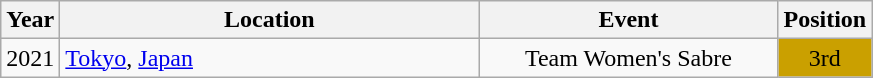<table class="wikitable" style="text-align:center;">
<tr>
<th>Year</th>
<th style="width:17em">Location</th>
<th style="width:12em">Event</th>
<th>Position</th>
</tr>
<tr>
<td rowspan="1">2021</td>
<td rowspan="1" align="left"> <a href='#'>Tokyo</a>, <a href='#'>Japan</a></td>
<td>Team Women's Sabre</td>
<td bgcolor="caramel">3rd</td>
</tr>
</table>
